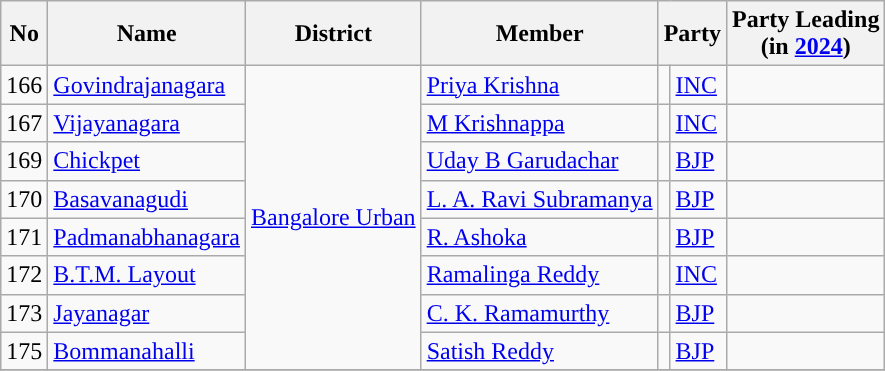<table class="wikitable">
<tr>
<th>No</th>
<th>Name</th>
<th>District</th>
<th>Member</th>
<th colspan="2">Party</th>
<th colspan="2">Party Leading<br>(in <a href='#'>2024</a>)</th>
</tr>
<tr>
<td>166</td>
<td><a href='#'>Govindrajanagara</a></td>
<td rowspan="8"><a href='#'>Bangalore Urban</a></td>
<td><a href='#'>Priya Krishna</a></td>
<td></td>
<td><a href='#'>INC</a></td>
<td></td>
</tr>
<tr>
<td>167</td>
<td><a href='#'>Vijayanagara</a></td>
<td><a href='#'>M Krishnappa</a></td>
<td></td>
<td><a href='#'>INC</a></td>
<td></td>
</tr>
<tr>
<td>169</td>
<td><a href='#'>Chickpet</a></td>
<td><a href='#'>Uday B Garudachar</a></td>
<td></td>
<td><a href='#'>BJP</a></td>
<td></td>
</tr>
<tr>
<td>170</td>
<td><a href='#'>Basavanagudi</a></td>
<td><a href='#'>L. A. Ravi Subramanya</a></td>
<td></td>
<td><a href='#'>BJP</a></td>
<td></td>
</tr>
<tr>
<td>171</td>
<td><a href='#'>Padmanabhanagara</a></td>
<td><a href='#'>R. Ashoka</a></td>
<td></td>
<td><a href='#'>BJP</a></td>
<td></td>
</tr>
<tr>
<td>172</td>
<td><a href='#'>B.T.M. Layout</a></td>
<td><a href='#'>Ramalinga Reddy</a></td>
<td></td>
<td><a href='#'>INC</a></td>
<td></td>
</tr>
<tr>
<td>173</td>
<td><a href='#'>Jayanagar</a></td>
<td><a href='#'>C. K. Ramamurthy</a></td>
<td></td>
<td><a href='#'>BJP</a></td>
<td></td>
</tr>
<tr>
<td>175</td>
<td><a href='#'>Bommanahalli</a></td>
<td><a href='#'>Satish Reddy</a></td>
<td></td>
<td><a href='#'>BJP</a></td>
<td></td>
</tr>
<tr>
</tr>
</table>
